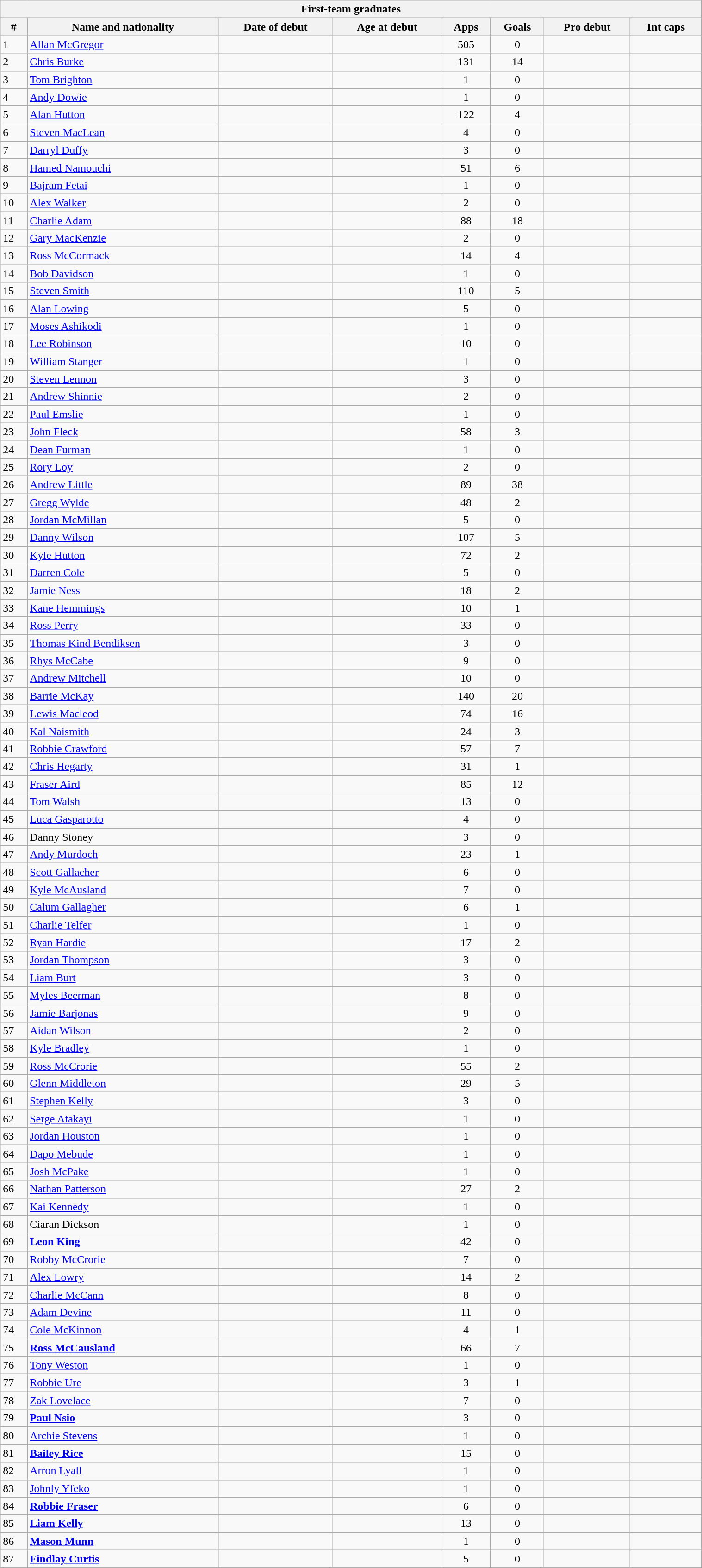<table class="wikitable sortable" style="width: 80%;">
<tr>
<th colspan=8>First-team graduates</th>
</tr>
<tr>
<th scope="col">#</th>
<th scope="col">Name and nationality</th>
<th scope="col">Date of debut</th>
<th scope="col">Age at debut</th>
<th scope="col">Apps</th>
<th scope="col">Goals</th>
<th scope="col">Pro debut</th>
<th scope="col">Int caps</th>
</tr>
<tr>
<td>1</td>
<td> <a href='#'>Allan McGregor</a></td>
<td></td>
<td></td>
<td align="center">505</td>
<td align="center">0</td>
<td align="center"></td>
<td align="center"></td>
</tr>
<tr>
<td>2</td>
<td> <a href='#'>Chris Burke</a></td>
<td></td>
<td></td>
<td align="center">131</td>
<td align="center">14</td>
<td align="center"></td>
<td align="center"></td>
</tr>
<tr>
<td>3</td>
<td> <a href='#'>Tom Brighton</a></td>
<td></td>
<td></td>
<td align="center">1</td>
<td align="center">0</td>
<td align="center"></td>
<td align="center"></td>
</tr>
<tr>
<td>4</td>
<td> <a href='#'>Andy Dowie</a></td>
<td></td>
<td></td>
<td align="center">1</td>
<td align="center">0</td>
<td align="center"></td>
<td align="center"></td>
</tr>
<tr>
<td>5</td>
<td> <a href='#'>Alan Hutton</a></td>
<td></td>
<td></td>
<td align="center">122</td>
<td align="center">4</td>
<td align="center"></td>
<td align="center"></td>
</tr>
<tr>
<td>6</td>
<td> <a href='#'>Steven MacLean</a></td>
<td></td>
<td></td>
<td align="center">4</td>
<td align="center">0</td>
<td align="center"></td>
<td align="center"></td>
</tr>
<tr>
<td>7</td>
<td> <a href='#'>Darryl Duffy</a></td>
<td></td>
<td></td>
<td align="center">3</td>
<td align="center">0</td>
<td align="center"></td>
<td align="center"></td>
</tr>
<tr>
<td>8</td>
<td> <a href='#'>Hamed Namouchi</a></td>
<td></td>
<td></td>
<td align="center">51</td>
<td align="center">6</td>
<td align="center"></td>
<td align="center"></td>
</tr>
<tr>
<td>9</td>
<td> <a href='#'>Bajram Fetai</a></td>
<td></td>
<td></td>
<td align="center">1</td>
<td align="center">0</td>
<td align="center"></td>
<td align="center"></td>
</tr>
<tr>
<td>10</td>
<td> <a href='#'>Alex Walker</a></td>
<td></td>
<td></td>
<td align="center">2</td>
<td align="center">0</td>
<td align="center"></td>
<td align="center"></td>
</tr>
<tr>
<td>11</td>
<td> <a href='#'>Charlie Adam</a></td>
<td></td>
<td></td>
<td align="center">88</td>
<td align="center">18</td>
<td align="center"></td>
<td align="center"></td>
</tr>
<tr>
<td>12</td>
<td> <a href='#'>Gary MacKenzie</a></td>
<td></td>
<td></td>
<td align="center">2</td>
<td align="center">0</td>
<td align="center"></td>
<td align="center"></td>
</tr>
<tr>
<td>13</td>
<td> <a href='#'>Ross McCormack</a></td>
<td></td>
<td></td>
<td align="center">14</td>
<td align="center">4</td>
<td align="center"></td>
<td align="center"></td>
</tr>
<tr>
<td>14</td>
<td> <a href='#'>Bob Davidson</a></td>
<td></td>
<td></td>
<td align="center">1</td>
<td align="center">0</td>
<td align="center"></td>
<td align="center"></td>
</tr>
<tr>
<td>15</td>
<td> <a href='#'>Steven Smith</a></td>
<td></td>
<td></td>
<td align="center">110</td>
<td align="center">5</td>
<td align="center"></td>
<td align="center"></td>
</tr>
<tr>
<td>16</td>
<td> <a href='#'>Alan Lowing</a></td>
<td></td>
<td></td>
<td align="center">5</td>
<td align="center">0</td>
<td align="center"></td>
<td align="center"></td>
</tr>
<tr>
<td>17</td>
<td> <a href='#'>Moses Ashikodi</a></td>
<td></td>
<td></td>
<td align="center">1</td>
<td align="center">0</td>
<td align="center"></td>
<td align="center"></td>
</tr>
<tr>
<td>18</td>
<td> <a href='#'>Lee Robinson</a></td>
<td></td>
<td></td>
<td align="center">10</td>
<td align="center">0</td>
<td align="center"></td>
<td align="center"></td>
</tr>
<tr>
<td>19</td>
<td> <a href='#'>William Stanger</a></td>
<td></td>
<td></td>
<td align="center">1</td>
<td align="center">0</td>
<td align="center"></td>
<td align="center"></td>
</tr>
<tr>
<td>20</td>
<td> <a href='#'>Steven Lennon</a></td>
<td></td>
<td></td>
<td align="center">3</td>
<td align="center">0</td>
<td align="center"></td>
<td align="center"></td>
</tr>
<tr>
<td>21</td>
<td> <a href='#'>Andrew Shinnie</a></td>
<td></td>
<td></td>
<td align="center">2</td>
<td align="center">0</td>
<td align="center"></td>
<td align="center"></td>
</tr>
<tr>
<td>22</td>
<td> <a href='#'>Paul Emslie</a></td>
<td></td>
<td></td>
<td align="center">1</td>
<td align="center">0</td>
<td align="center"></td>
<td align="center"></td>
</tr>
<tr>
<td>23</td>
<td> <a href='#'>John Fleck</a></td>
<td></td>
<td></td>
<td align="center">58</td>
<td align="center">3</td>
<td align="center"></td>
<td align="center"></td>
</tr>
<tr>
<td>24</td>
<td> <a href='#'>Dean Furman</a></td>
<td></td>
<td></td>
<td align="center">1</td>
<td align="center">0</td>
<td align="center"></td>
<td align="center"></td>
</tr>
<tr>
<td>25</td>
<td> <a href='#'>Rory Loy</a></td>
<td></td>
<td></td>
<td align="center">2</td>
<td align="center">0</td>
<td align="center"></td>
<td align="center"></td>
</tr>
<tr>
<td>26</td>
<td> <a href='#'>Andrew Little</a></td>
<td></td>
<td></td>
<td align="center">89</td>
<td align="center">38</td>
<td align="center"></td>
<td align="center"></td>
</tr>
<tr>
<td>27</td>
<td> <a href='#'>Gregg Wylde</a></td>
<td></td>
<td></td>
<td align="center">48</td>
<td align="center">2</td>
<td align="center"></td>
<td align="center"></td>
</tr>
<tr>
<td>28</td>
<td> <a href='#'>Jordan McMillan</a></td>
<td></td>
<td></td>
<td align="center">5</td>
<td align="center">0</td>
<td align="center"></td>
<td align="center"></td>
</tr>
<tr>
<td>29</td>
<td> <a href='#'>Danny Wilson</a></td>
<td></td>
<td></td>
<td align="center">107</td>
<td align="center">5</td>
<td align="center"></td>
<td align="center"></td>
</tr>
<tr>
<td>30</td>
<td> <a href='#'>Kyle Hutton</a></td>
<td></td>
<td></td>
<td align="center">72</td>
<td align="center">2</td>
<td align="center"></td>
<td align="center"></td>
</tr>
<tr>
<td>31</td>
<td> <a href='#'>Darren Cole</a></td>
<td></td>
<td></td>
<td align="center">5</td>
<td align="center">0</td>
<td align="center"></td>
<td align="center"></td>
</tr>
<tr>
<td>32</td>
<td> <a href='#'>Jamie Ness</a></td>
<td></td>
<td></td>
<td align="center">18</td>
<td align="center">2</td>
<td align="center"></td>
<td align="center"></td>
</tr>
<tr>
<td>33</td>
<td> <a href='#'>Kane Hemmings</a></td>
<td></td>
<td></td>
<td align="center">10</td>
<td align="center">1</td>
<td align="center"></td>
<td align="center"></td>
</tr>
<tr>
<td>34</td>
<td> <a href='#'>Ross Perry</a></td>
<td></td>
<td></td>
<td align="center">33</td>
<td align="center">0</td>
<td align="center"></td>
<td align="center"></td>
</tr>
<tr>
<td>35</td>
<td> <a href='#'>Thomas Kind Bendiksen</a></td>
<td></td>
<td></td>
<td align="center">3</td>
<td align="center">0</td>
<td align="center"></td>
<td align="center"></td>
</tr>
<tr>
<td>36</td>
<td> <a href='#'>Rhys McCabe</a></td>
<td></td>
<td></td>
<td align="center">9</td>
<td align="center">0</td>
<td align="center"></td>
<td align="center"></td>
</tr>
<tr>
<td>37</td>
<td> <a href='#'>Andrew Mitchell</a></td>
<td></td>
<td></td>
<td align="center">10</td>
<td align="center">0</td>
<td align="center"></td>
<td align="center"></td>
</tr>
<tr>
<td>38</td>
<td> <a href='#'>Barrie McKay</a></td>
<td></td>
<td></td>
<td align="center">140</td>
<td align="center">20</td>
<td align="center"></td>
<td align="center"></td>
</tr>
<tr>
<td>39</td>
<td> <a href='#'>Lewis Macleod</a></td>
<td></td>
<td></td>
<td align="center">74</td>
<td align="center">16</td>
<td align="center"></td>
<td align="center"></td>
</tr>
<tr>
<td>40</td>
<td> <a href='#'>Kal Naismith</a></td>
<td></td>
<td></td>
<td align="center">24</td>
<td align="center">3</td>
<td align="center"></td>
<td align="center"></td>
</tr>
<tr>
<td>41</td>
<td> <a href='#'>Robbie Crawford</a></td>
<td></td>
<td></td>
<td align="center">57</td>
<td align="center">7</td>
<td align="center"></td>
<td align="center"></td>
</tr>
<tr>
<td>42</td>
<td> <a href='#'>Chris Hegarty</a></td>
<td></td>
<td></td>
<td align="center">31</td>
<td align="center">1</td>
<td align="center"></td>
<td align="center"></td>
</tr>
<tr>
<td>43</td>
<td> <a href='#'>Fraser Aird</a></td>
<td></td>
<td></td>
<td align="center">85</td>
<td align="center">12</td>
<td align="center"></td>
<td align="center"></td>
</tr>
<tr>
<td>44</td>
<td> <a href='#'>Tom Walsh</a></td>
<td></td>
<td></td>
<td align="center">13</td>
<td align="center">0</td>
<td align="center"></td>
<td align="center"></td>
</tr>
<tr>
<td>45</td>
<td> <a href='#'>Luca Gasparotto</a></td>
<td></td>
<td></td>
<td align="center">4</td>
<td align="center">0</td>
<td align="center"></td>
<td align="center"></td>
</tr>
<tr>
<td>46</td>
<td> Danny Stoney</td>
<td></td>
<td></td>
<td align="center">3</td>
<td align="center">0</td>
<td align="center"></td>
<td align="center"></td>
</tr>
<tr>
<td>47</td>
<td> <a href='#'>Andy Murdoch</a></td>
<td></td>
<td></td>
<td align="center">23</td>
<td align="center">1</td>
<td align="center"></td>
<td align="center"></td>
</tr>
<tr>
<td>48</td>
<td> <a href='#'>Scott Gallacher</a></td>
<td></td>
<td></td>
<td align="center">6</td>
<td align="center">0</td>
<td align="center"></td>
<td align="center"></td>
</tr>
<tr>
<td>49</td>
<td> <a href='#'>Kyle McAusland</a></td>
<td></td>
<td></td>
<td align="center">7</td>
<td align="center">0</td>
<td align="center"></td>
<td align="center"></td>
</tr>
<tr>
<td>50</td>
<td> <a href='#'>Calum Gallagher</a></td>
<td></td>
<td></td>
<td align="center">6</td>
<td align="center">1</td>
<td align="center"></td>
<td align="center"></td>
</tr>
<tr>
<td>51</td>
<td> <a href='#'>Charlie Telfer</a></td>
<td></td>
<td></td>
<td align="center">1</td>
<td align="center">0</td>
<td align="center"></td>
<td align="center"></td>
</tr>
<tr>
<td>52</td>
<td> <a href='#'>Ryan Hardie</a></td>
<td></td>
<td></td>
<td align="center">17</td>
<td align="center">2</td>
<td align="center"></td>
<td align="center"></td>
</tr>
<tr>
<td>53</td>
<td> <a href='#'>Jordan Thompson</a></td>
<td></td>
<td></td>
<td align="center">3</td>
<td align="center">0</td>
<td align="center"></td>
<td align="center"></td>
</tr>
<tr>
<td>54</td>
<td> <a href='#'>Liam Burt</a></td>
<td></td>
<td></td>
<td align="center">3</td>
<td align="center">0</td>
<td align="center"></td>
<td align="center"></td>
</tr>
<tr>
<td>55</td>
<td> <a href='#'>Myles Beerman</a></td>
<td></td>
<td></td>
<td align="center">8</td>
<td align="center">0</td>
<td align="center"></td>
<td align="center"></td>
</tr>
<tr>
<td>56</td>
<td> <a href='#'>Jamie Barjonas</a></td>
<td></td>
<td></td>
<td align="center">9</td>
<td align="center">0</td>
<td align="center"></td>
<td align="center"></td>
</tr>
<tr>
<td>57</td>
<td> <a href='#'>Aidan Wilson</a></td>
<td></td>
<td></td>
<td align="center">2</td>
<td align="center">0</td>
<td align="center"></td>
<td align="center"></td>
</tr>
<tr>
<td>58</td>
<td> <a href='#'>Kyle Bradley</a></td>
<td></td>
<td></td>
<td align="center">1</td>
<td align="center">0</td>
<td align="center"></td>
<td align="center"></td>
</tr>
<tr>
<td>59</td>
<td> <a href='#'>Ross McCrorie</a></td>
<td></td>
<td></td>
<td align="center">55</td>
<td align="center">2</td>
<td align="center"></td>
<td align="center"></td>
</tr>
<tr>
<td>60</td>
<td> <a href='#'>Glenn Middleton</a></td>
<td></td>
<td></td>
<td align="center">29</td>
<td align="center">5</td>
<td align="center"></td>
<td align="center"></td>
</tr>
<tr>
<td>61</td>
<td> <a href='#'>Stephen Kelly</a></td>
<td></td>
<td></td>
<td align="center">3</td>
<td align="center">0</td>
<td align="center"></td>
<td align="center"></td>
</tr>
<tr>
<td>62</td>
<td> <a href='#'>Serge Atakayi</a></td>
<td></td>
<td></td>
<td align="center">1</td>
<td align="center">0</td>
<td align="center"></td>
<td align="center"></td>
</tr>
<tr>
<td>63</td>
<td> <a href='#'>Jordan Houston</a></td>
<td></td>
<td></td>
<td align="center">1</td>
<td align="center">0</td>
<td align="center"></td>
<td align="center"></td>
</tr>
<tr>
<td>64</td>
<td> <a href='#'>Dapo Mebude</a></td>
<td></td>
<td></td>
<td align="center">1</td>
<td align="center">0</td>
<td align="center"></td>
<td align="center"></td>
</tr>
<tr>
<td>65</td>
<td> <a href='#'>Josh McPake</a></td>
<td></td>
<td></td>
<td align="center">1</td>
<td align="center">0</td>
<td align="center"></td>
<td align="center"></td>
</tr>
<tr>
<td>66</td>
<td> <a href='#'>Nathan Patterson</a></td>
<td></td>
<td></td>
<td align="center">27</td>
<td align="center">2</td>
<td align="center"></td>
<td align="center"></td>
</tr>
<tr>
<td>67</td>
<td> <a href='#'>Kai Kennedy</a></td>
<td></td>
<td></td>
<td align="center">1</td>
<td align="center">0</td>
<td align="center"></td>
<td align="center"></td>
</tr>
<tr>
<td>68</td>
<td> Ciaran Dickson</td>
<td></td>
<td></td>
<td align="center">1</td>
<td align="center">0</td>
<td align="center"></td>
<td align="center"></td>
</tr>
<tr>
<td>69</td>
<td> <strong><a href='#'>Leon King</a></strong></td>
<td></td>
<td></td>
<td align="center">42</td>
<td align="center">0</td>
<td align="center"></td>
<td align="center"></td>
</tr>
<tr>
<td>70</td>
<td> <a href='#'>Robby McCrorie</a></td>
<td></td>
<td></td>
<td align="center">7</td>
<td align="center">0</td>
<td align="center"></td>
<td align="center"></td>
</tr>
<tr>
<td>71</td>
<td> <a href='#'>Alex Lowry</a></td>
<td></td>
<td></td>
<td align="center">14</td>
<td align="center">2</td>
<td align="center"></td>
<td align="center"></td>
</tr>
<tr>
<td>72</td>
<td> <a href='#'>Charlie McCann</a></td>
<td></td>
<td></td>
<td align="center">8</td>
<td align="center">0</td>
<td align="center"></td>
<td align="center"></td>
</tr>
<tr>
<td>73</td>
<td> <a href='#'>Adam Devine</a></td>
<td></td>
<td></td>
<td align="center">11</td>
<td align="center">0</td>
<td align="center"></td>
<td align="center"></td>
</tr>
<tr>
<td>74</td>
<td> <a href='#'>Cole McKinnon</a></td>
<td></td>
<td></td>
<td align="center">4</td>
<td align="center">1</td>
<td align="center"></td>
<td align="center"></td>
</tr>
<tr>
<td>75</td>
<td> <strong><a href='#'>Ross McCausland</a></strong></td>
<td></td>
<td></td>
<td align="center">66</td>
<td align="center">7</td>
<td align="center"></td>
<td align="center"></td>
</tr>
<tr>
<td>76</td>
<td> <a href='#'>Tony Weston</a></td>
<td></td>
<td></td>
<td align="center">1</td>
<td align="center">0</td>
<td align="center"></td>
<td align="center"></td>
</tr>
<tr>
<td>77</td>
<td> <a href='#'>Robbie Ure</a></td>
<td></td>
<td></td>
<td align="center">3</td>
<td align="center">1</td>
<td align="center"></td>
<td align="center"></td>
</tr>
<tr>
<td>78</td>
<td> <a href='#'>Zak Lovelace</a></td>
<td></td>
<td></td>
<td align="center">7</td>
<td align="center">0</td>
<td align="center"></td>
<td align="center"></td>
</tr>
<tr>
<td>79</td>
<td> <strong><a href='#'>Paul Nsio</a></strong></td>
<td></td>
<td></td>
<td align="center">3</td>
<td align="center">0</td>
<td align="center"></td>
<td align="center"></td>
</tr>
<tr>
<td>80</td>
<td> <a href='#'>Archie Stevens</a></td>
<td></td>
<td></td>
<td align="center">1</td>
<td align="center">0</td>
<td align="center"></td>
<td align="center"></td>
</tr>
<tr>
<td>81</td>
<td> <strong><a href='#'>Bailey Rice</a></strong></td>
<td></td>
<td></td>
<td align="center">15</td>
<td align="center">0</td>
<td align="center"></td>
<td align="center"></td>
</tr>
<tr>
<td>82</td>
<td> <a href='#'>Arron Lyall</a></td>
<td></td>
<td></td>
<td align="center">1</td>
<td align="center">0</td>
<td align="center"></td>
<td align="center"></td>
</tr>
<tr>
<td>83</td>
<td> <a href='#'>Johnly Yfeko</a></td>
<td></td>
<td></td>
<td align="center">1</td>
<td align="center">0</td>
<td align="center"></td>
<td align="center"></td>
</tr>
<tr>
<td>84</td>
<td> <strong><a href='#'>Robbie Fraser</a></strong></td>
<td></td>
<td></td>
<td align="center">6</td>
<td align="center">0</td>
<td align="center"></td>
<td align="center"></td>
</tr>
<tr>
<td>85</td>
<td> <strong><a href='#'>Liam Kelly</a></strong></td>
<td></td>
<td></td>
<td align="center">13</td>
<td align="center">0</td>
<td align="center"></td>
<td align="center"></td>
</tr>
<tr>
<td>86</td>
<td> <strong><a href='#'>Mason Munn</a></strong></td>
<td></td>
<td></td>
<td align="center">1</td>
<td align="center">0</td>
<td align="center"></td>
<td align="center"></td>
</tr>
<tr>
<td>87</td>
<td> <strong><a href='#'>Findlay Curtis</a></td>
<td></td>
<td></td>
<td align="center">5</td>
<td align="center">0</td>
<td align="center"></td>
<td align="center"></td>
</tr>
</table>
